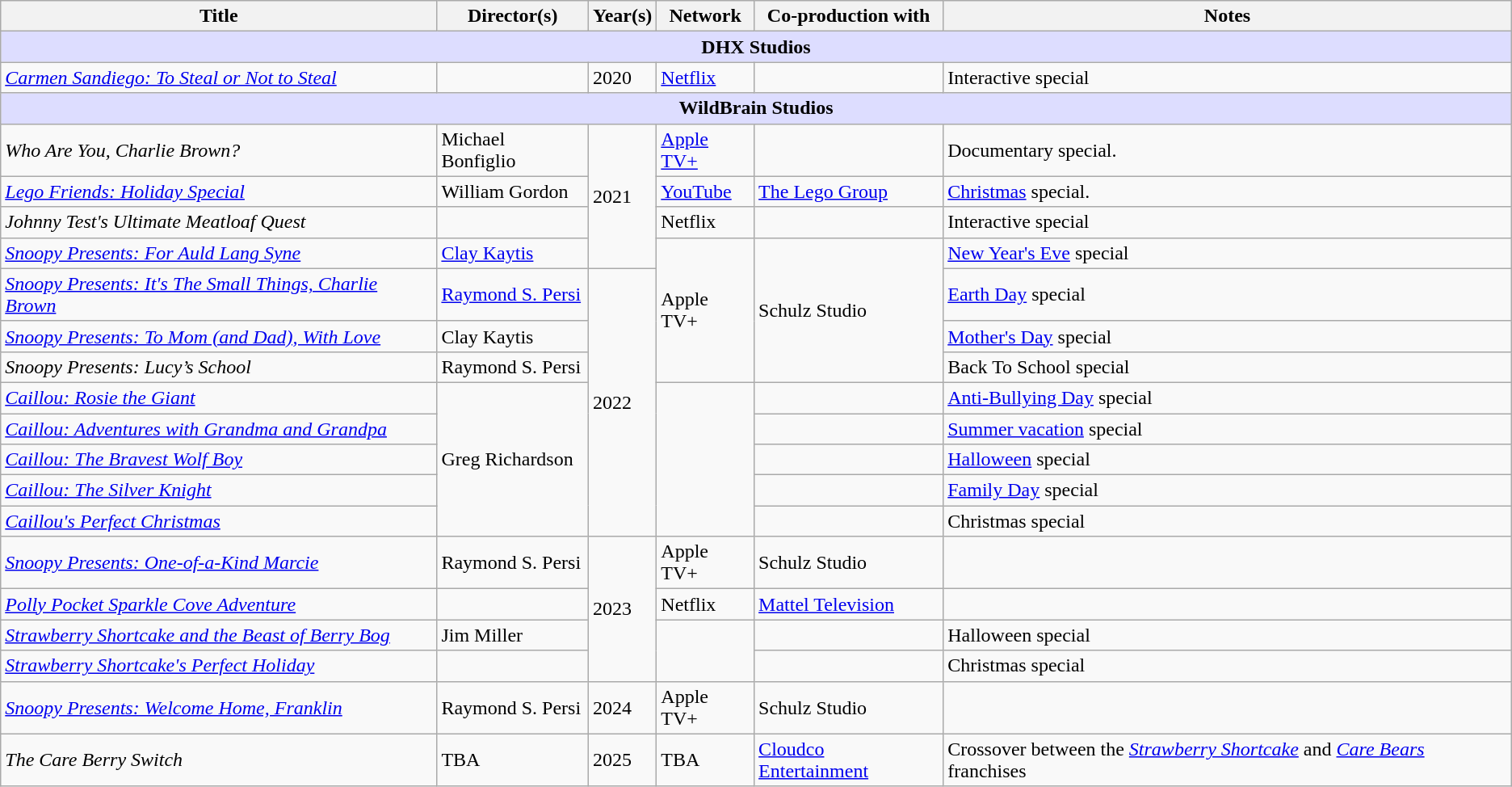<table class="wikitable sortable">
<tr>
<th>Title</th>
<th>Director(s)</th>
<th>Year(s)</th>
<th>Network</th>
<th>Co-production with</th>
<th>Notes</th>
</tr>
<tr>
<th colspan="6" style="background-color:#ddf;">DHX Studios</th>
</tr>
<tr>
<td><em><a href='#'>Carmen Sandiego: To Steal or Not to Steal</a></em></td>
<td></td>
<td>2020</td>
<td><a href='#'>Netflix</a></td>
<td></td>
<td>Interactive special</td>
</tr>
<tr>
<th colspan="6" style="background-color:#ddf;">WildBrain Studios</th>
</tr>
<tr>
<td><em>Who Are You, Charlie Brown?</em></td>
<td>Michael Bonfiglio</td>
<td rowspan="4">2021</td>
<td><a href='#'>Apple TV+</a></td>
<td></td>
<td>Documentary special.</td>
</tr>
<tr>
<td><em><a href='#'>Lego Friends: Holiday Special</a></em></td>
<td>William Gordon</td>
<td><a href='#'>YouTube</a></td>
<td><a href='#'>The Lego Group</a></td>
<td><a href='#'>Christmas</a> special.</td>
</tr>
<tr>
<td><em>Johnny Test's Ultimate Meatloaf Quest</em></td>
<td></td>
<td>Netflix</td>
<td></td>
<td>Interactive special</td>
</tr>
<tr>
<td><em><a href='#'>Snoopy Presents: For Auld Lang Syne</a></em></td>
<td><a href='#'>Clay Kaytis</a></td>
<td rowspan="4">Apple TV+</td>
<td rowspan="4">Schulz Studio</td>
<td><a href='#'>New Year's Eve</a> special</td>
</tr>
<tr>
<td><em><a href='#'>Snoopy Presents: It's The Small Things, Charlie Brown</a></em></td>
<td><a href='#'>Raymond S. Persi</a></td>
<td rowspan="8">2022</td>
<td><a href='#'>Earth Day</a> special</td>
</tr>
<tr>
<td><em><a href='#'>Snoopy Presents: To Mom (and Dad), With Love</a></em></td>
<td>Clay Kaytis</td>
<td><a href='#'>Mother's Day</a> special</td>
</tr>
<tr>
<td><em>Snoopy Presents: Lucy’s School</em></td>
<td>Raymond S. Persi</td>
<td>Back To School special</td>
</tr>
<tr>
<td><em><a href='#'>Caillou: Rosie the Giant</a></em></td>
<td rowspan="5">Greg Richardson</td>
<td rowspan="5"></td>
<td></td>
<td><a href='#'>Anti-Bullying Day</a> special</td>
</tr>
<tr>
<td><em><a href='#'>Caillou: Adventures with Grandma and Grandpa</a></em></td>
<td></td>
<td><a href='#'>Summer vacation</a> special</td>
</tr>
<tr>
<td><em><a href='#'>Caillou: The Bravest Wolf Boy</a></em></td>
<td></td>
<td><a href='#'>Halloween</a> special</td>
</tr>
<tr>
<td><em><a href='#'>Caillou: The Silver Knight</a></em></td>
<td></td>
<td><a href='#'>Family Day</a> special</td>
</tr>
<tr>
<td><em><a href='#'>Caillou's Perfect Christmas</a></em></td>
<td></td>
<td>Christmas special</td>
</tr>
<tr>
<td><em><a href='#'>Snoopy Presents: One-of-a-Kind Marcie</a></em></td>
<td>Raymond S. Persi</td>
<td rowspan="4">2023</td>
<td>Apple TV+</td>
<td>Schulz Studio</td>
<td></td>
</tr>
<tr>
<td><em><a href='#'>Polly Pocket Sparkle Cove Adventure</a></em></td>
<td></td>
<td>Netflix</td>
<td><a href='#'>Mattel Television</a></td>
<td></td>
</tr>
<tr>
<td><em><a href='#'>Strawberry Shortcake and the Beast of Berry Bog</a></em></td>
<td>Jim Miller</td>
<td rowspan="2"></td>
<td></td>
<td>Halloween special</td>
</tr>
<tr>
<td><em><a href='#'>Strawberry Shortcake's Perfect Holiday</a></em></td>
<td></td>
<td></td>
<td>Christmas special</td>
</tr>
<tr>
<td><em><a href='#'>Snoopy Presents: Welcome Home, Franklin</a></em></td>
<td>Raymond S. Persi</td>
<td>2024</td>
<td>Apple TV+</td>
<td>Schulz Studio</td>
<td></td>
</tr>
<tr>
<td><em>The Care Berry Switch</em></td>
<td>TBA</td>
<td>2025</td>
<td>TBA</td>
<td><a href='#'>Cloudco Entertainment</a></td>
<td>Crossover between the <em><a href='#'>Strawberry Shortcake</a></em> and <em><a href='#'>Care Bears</a></em> franchises</td>
</tr>
</table>
